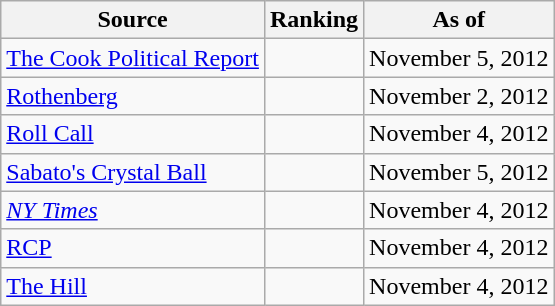<table class="wikitable" style="text-align:center">
<tr>
<th>Source</th>
<th>Ranking</th>
<th>As of</th>
</tr>
<tr>
<td align=left><a href='#'>The Cook Political Report</a></td>
<td></td>
<td>November 5, 2012</td>
</tr>
<tr>
<td align=left><a href='#'>Rothenberg</a></td>
<td></td>
<td>November 2, 2012</td>
</tr>
<tr>
<td align=left><a href='#'>Roll Call</a></td>
<td></td>
<td>November 4, 2012</td>
</tr>
<tr>
<td align=left><a href='#'>Sabato's Crystal Ball</a></td>
<td></td>
<td>November 5, 2012</td>
</tr>
<tr>
<td align=left><a href='#'><em>NY Times</em></a></td>
<td></td>
<td>November 4, 2012</td>
</tr>
<tr>
<td align="left"><a href='#'>RCP</a></td>
<td></td>
<td>November 4, 2012</td>
</tr>
<tr>
<td align=left><a href='#'>The Hill</a></td>
<td></td>
<td>November 4, 2012</td>
</tr>
</table>
